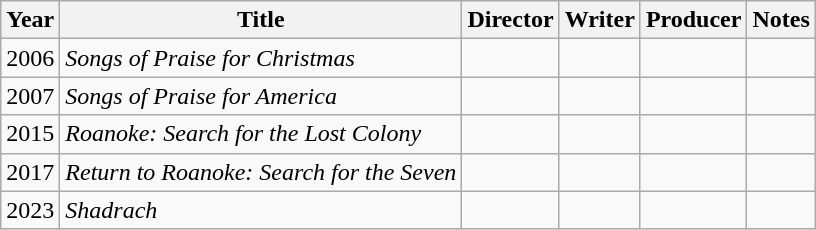<table class="wikitable">
<tr>
<th>Year</th>
<th>Title</th>
<th>Director</th>
<th>Writer</th>
<th>Producer</th>
<th>Notes</th>
</tr>
<tr>
<td>2006</td>
<td><em>Songs of Praise for Christmas</em></td>
<td></td>
<td></td>
<td></td>
<td></td>
</tr>
<tr>
<td>2007</td>
<td><em>Songs of Praise for America</em></td>
<td></td>
<td></td>
<td></td>
<td></td>
</tr>
<tr>
<td>2015</td>
<td><em>Roanoke: Search for the Lost Colony</em></td>
<td></td>
<td></td>
<td></td>
<td></td>
</tr>
<tr>
<td>2017</td>
<td><em>Return to Roanoke: Search for the Seven</em></td>
<td></td>
<td></td>
<td></td>
<td></td>
</tr>
<tr>
<td>2023</td>
<td><em>Shadrach</em></td>
<td></td>
<td></td>
<td></td>
<td></td>
</tr>
</table>
